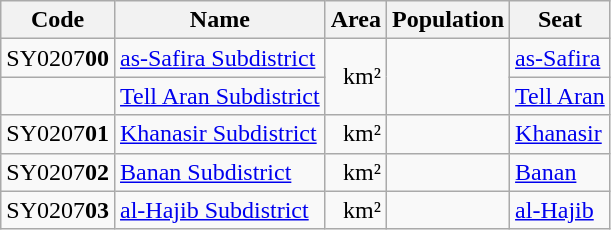<table class="wikitable sortable">
<tr>
<th>Code</th>
<th>Name</th>
<th>Area</th>
<th>Population</th>
<th>Seat</th>
</tr>
<tr>
<td>SY0207<strong>00</strong></td>
<td><a href='#'>as-Safira Subdistrict</a></td>
<td align=right rowspan=2> km²</td>
<td align=right rowspan=2></td>
<td><a href='#'>as-Safira</a></td>
</tr>
<tr>
<td></td>
<td><a href='#'>Tell Aran Subdistrict</a></td>
<td><a href='#'>Tell Aran</a></td>
</tr>
<tr>
<td>SY0207<strong>01</strong></td>
<td><a href='#'>Khanasir Subdistrict</a></td>
<td align=right> km²</td>
<td align=right></td>
<td><a href='#'>Khanasir</a></td>
</tr>
<tr>
<td>SY0207<strong>02</strong></td>
<td><a href='#'>Banan Subdistrict</a></td>
<td align=right> km²</td>
<td align=right></td>
<td><a href='#'>Banan</a></td>
</tr>
<tr>
<td>SY0207<strong>03</strong></td>
<td><a href='#'>al-Hajib Subdistrict</a></td>
<td align=right> km²</td>
<td align=right></td>
<td><a href='#'>al-Hajib</a></td>
</tr>
</table>
